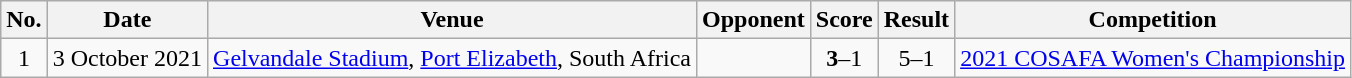<table class="wikitable">
<tr>
<th>No.</th>
<th>Date</th>
<th>Venue</th>
<th>Opponent</th>
<th>Score</th>
<th>Result</th>
<th>Competition</th>
</tr>
<tr>
<td style="text-align:center;">1</td>
<td>3 October 2021</td>
<td><a href='#'>Gelvandale Stadium</a>, <a href='#'>Port Elizabeth</a>, South Africa</td>
<td></td>
<td style="text-align:center;"><strong>3</strong>–1</td>
<td style="text-align:center;">5–1</td>
<td><a href='#'>2021 COSAFA Women's Championship</a></td>
</tr>
</table>
